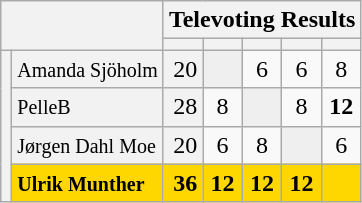<table class="wikitable" style="text-align:center; font-size: 100%">
<tr>
<th colspan="2" rowspan="2"></th>
<th colspan="7">Televoting Results</th>
</tr>
<tr>
<th></th>
<th></th>
<th></th>
<th></th>
<th></th>
</tr>
<tr>
<th rowspan="4"></th>
<td style="text-align:left; background-color:#f2f2f2"> <small>Amanda Sjöholm</small></td>
<td style="text-align:right; background-color:#f2f2f2">20</td>
<td style="background-color:#efefef"></td>
<td>6</td>
<td>6</td>
<td>8</td>
</tr>
<tr>
<td style="text-align:left; background-color:#f2f2f2"> <small>PelleB</small></td>
<td style="text-align:right; background-color:#f2f2f2">28</td>
<td>8</td>
<td style="text-align:left; background-color:#efefef"></td>
<td>8</td>
<td><strong>12</strong></td>
</tr>
<tr>
<td style="text-align:left; background-color:#f2f2f2"> <small>Jørgen Dahl Moe</small></td>
<td style="text-align:right; background-color:#f2f2f2">20</td>
<td>6</td>
<td>8</td>
<td style="text-align:left; background-color:#efefef"></td>
<td>6</td>
</tr>
<tr bgcolor="gold">
<td style="text-align:left; background-color:#gold"> <small><strong>Ulrik Munther</strong></small></td>
<td style="text-align:right; background-color:#gold"><strong>36</strong></td>
<td><strong>12</strong></td>
<td><strong>12</strong></td>
<td><strong>12</strong></td>
<td style="text-align:left; background-color:#gold"></td>
</tr>
</table>
